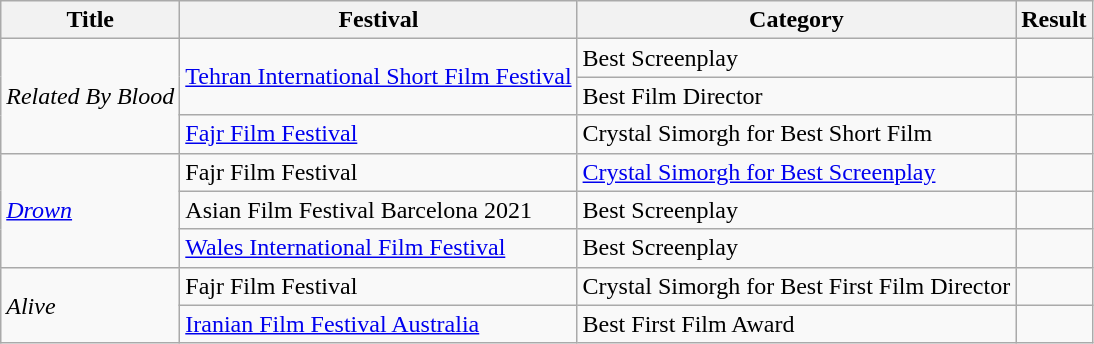<table class="wikitable sortable">
<tr>
<th>Title</th>
<th>Festival</th>
<th>Category</th>
<th>Result</th>
</tr>
<tr>
<td rowspan="3"><em>Related By Blood</em></td>
<td rowspan="2"><a href='#'>Tehran International Short Film Festival</a></td>
<td>Best Screenplay</td>
<td></td>
</tr>
<tr>
<td>Best Film Director</td>
<td></td>
</tr>
<tr>
<td><a href='#'>Fajr Film Festival</a></td>
<td>Crystal Simorgh for Best Short Film</td>
<td></td>
</tr>
<tr>
<td rowspan="3"><em><a href='#'>Drown</a></em></td>
<td>Fajr Film Festival</td>
<td><a href='#'>Crystal Simorgh for Best Screenplay</a></td>
<td></td>
</tr>
<tr>
<td>Asian Film Festival Barcelona 2021</td>
<td>Best Screenplay</td>
<td></td>
</tr>
<tr>
<td><a href='#'>Wales International Film Festival</a></td>
<td>Best Screenplay</td>
<td></td>
</tr>
<tr>
<td rowspan="2"><em>Alive</em></td>
<td>Fajr Film Festival</td>
<td>Crystal Simorgh for Best First Film Director </td>
<td></td>
</tr>
<tr>
<td><a href='#'>Iranian Film Festival Australia</a></td>
<td>Best First Film Award</td>
<td></td>
</tr>
</table>
